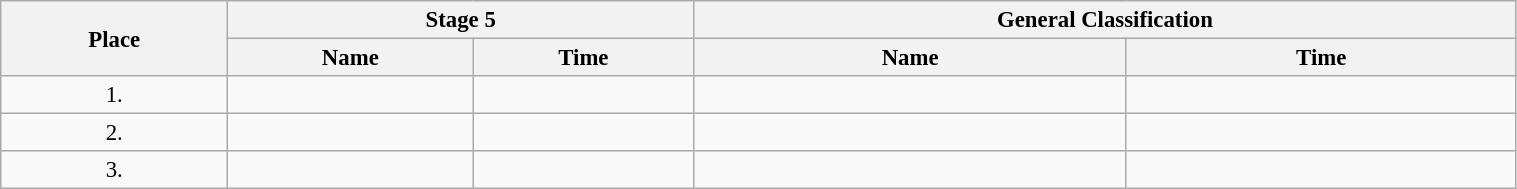<table class=wikitable style="font-size:95%" width="80%">
<tr>
<th rowspan="2">Place</th>
<th colspan="2">Stage 5</th>
<th colspan="2">General Classification</th>
</tr>
<tr>
<th>Name</th>
<th>Time</th>
<th>Name</th>
<th>Time</th>
</tr>
<tr>
<td align="center">1.</td>
<td></td>
<td></td>
<td></td>
<td></td>
</tr>
<tr>
<td align="center">2.</td>
<td></td>
<td></td>
<td></td>
<td></td>
</tr>
<tr>
<td align="center">3.</td>
<td></td>
<td></td>
<td></td>
<td></td>
</tr>
</table>
